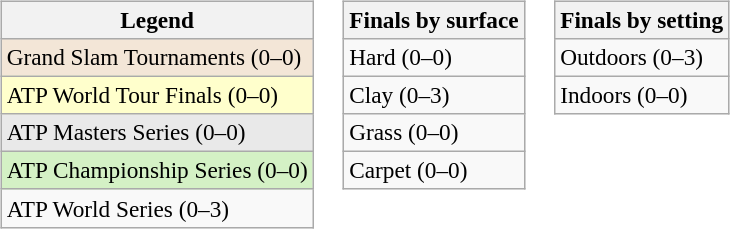<table>
<tr valign=top>
<td><br><table class=wikitable style=font-size:97%>
<tr>
<th>Legend</th>
</tr>
<tr style="background:#f3e6d7;">
<td>Grand Slam Tournaments (0–0)</td>
</tr>
<tr style="background:#ffc;">
<td>ATP World Tour Finals (0–0)</td>
</tr>
<tr style="background:#e9e9e9;">
<td>ATP Masters Series (0–0)</td>
</tr>
<tr style="background:#d4f1c5;">
<td>ATP Championship Series (0–0)</td>
</tr>
<tr>
<td>ATP World Series (0–3)</td>
</tr>
</table>
</td>
<td><br><table class=wikitable style=font-size:97%>
<tr>
<th>Finals by surface</th>
</tr>
<tr>
<td>Hard (0–0)</td>
</tr>
<tr>
<td>Clay (0–3)</td>
</tr>
<tr>
<td>Grass (0–0)</td>
</tr>
<tr>
<td>Carpet (0–0)</td>
</tr>
</table>
</td>
<td><br><table class=wikitable style=font-size:97%>
<tr>
<th>Finals by setting</th>
</tr>
<tr>
<td>Outdoors (0–3)</td>
</tr>
<tr>
<td>Indoors (0–0)</td>
</tr>
</table>
</td>
</tr>
</table>
